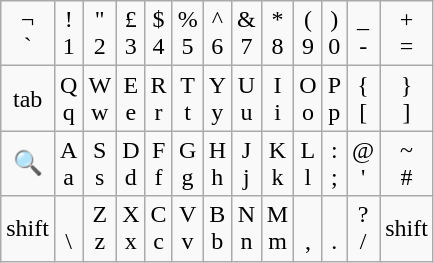<table class="wikitable" style="text-align:center;">
<tr>
<td>¬ <br>` </td>
<td>! <br>1 </td>
<td>" <br>2 </td>
<td>£ <br>3 </td>
<td>$ <br>4 </td>
<td>% <br>5 </td>
<td>^ <br>6 </td>
<td>& <br>7 </td>
<td>* <br>8 </td>
<td>( <br>9 </td>
<td>) <br>0 </td>
<td>_ <br>- </td>
<td>+ <br>= </td>
</tr>
<tr>
<td>tab</td>
<td>Q <br>q </td>
<td>W <br>w </td>
<td>E <br>e </td>
<td>R <br>r </td>
<td>T <br>t </td>
<td>Y <br>y </td>
<td>U <br>u </td>
<td>I <br>i </td>
<td>O <br>o </td>
<td>P <br>p </td>
<td>{ <br>[ </td>
<td>} <br>] </td>
</tr>
<tr>
<td>🔍</td>
<td>A <br>a </td>
<td>S <br>s </td>
<td>D <br>d </td>
<td>F <br>f </td>
<td>G <br>g </td>
<td>H <br>h </td>
<td>J <br>j </td>
<td>K <br>k </td>
<td>L <br>l </td>
<td>: <br>; </td>
<td>@ <br>' </td>
<td>~ <br># </td>
</tr>
<tr>
<td>shift</td>
<td> <br>\ </td>
<td>Z <br>z </td>
<td>X <br>x </td>
<td>C <br>c </td>
<td>V <br>v </td>
<td>B <br>b </td>
<td>N <br>n </td>
<td>M <br>m </td>
<td> <br>, </td>
<td> <br>. </td>
<td>? <br>/ </td>
<td>shift</td>
</tr>
</table>
